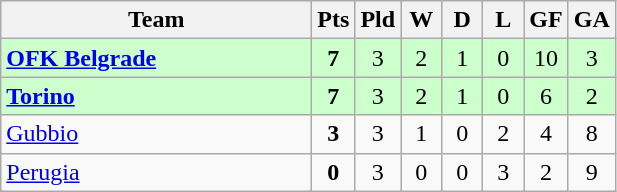<table class="wikitable" style="text-align:center;">
<tr>
<th width=200>Team</th>
<th width=20>Pts</th>
<th width=20>Pld</th>
<th width=20>W</th>
<th width=20>D</th>
<th width=20>L</th>
<th width=20>GF</th>
<th width=20>GA</th>
</tr>
<tr style="background:#ccffcc">
<td style="text-align:left"> <strong><a href='#'>OFK Belgrade</a></strong></td>
<td><strong>7</strong></td>
<td>3</td>
<td>2</td>
<td>1</td>
<td>0</td>
<td>10</td>
<td>3</td>
</tr>
<tr style="background:#ccffcc">
<td style="text-align:left"> <strong><a href='#'>Torino</a></strong></td>
<td><strong>7</strong></td>
<td>3</td>
<td>2</td>
<td>1</td>
<td>0</td>
<td>6</td>
<td>2</td>
</tr>
<tr>
<td style="text-align:left"> <a href='#'>Gubbio</a></td>
<td><strong>3</strong></td>
<td>3</td>
<td>1</td>
<td>0</td>
<td>2</td>
<td>4</td>
<td>8</td>
</tr>
<tr>
<td style="text-align:left"> <a href='#'>Perugia</a></td>
<td><strong>0</strong></td>
<td>3</td>
<td>0</td>
<td>0</td>
<td>3</td>
<td>2</td>
<td>9</td>
</tr>
</table>
